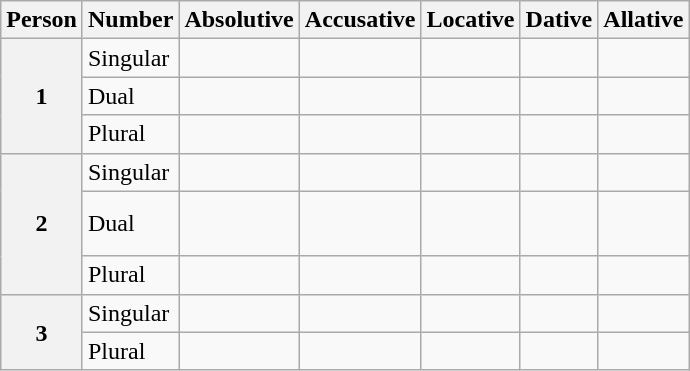<table class="wikitable">
<tr>
<th>Person</th>
<th>Number</th>
<th>Absolutive</th>
<th>Accusative</th>
<th>Locative</th>
<th>Dative</th>
<th>Allative</th>
</tr>
<tr>
<th rowspan="3">1</th>
<td>Singular</td>
<td></td>
<td></td>
<td></td>
<td></td>
<td></td>
</tr>
<tr>
<td>Dual</td>
<td></td>
<td></td>
<td></td>
<td></td>
<td></td>
</tr>
<tr>
<td>Plural</td>
<td></td>
<td></td>
<td></td>
<td></td>
<td></td>
</tr>
<tr>
<th rowspan="3">2</th>
<td>Singular</td>
<td></td>
<td></td>
<td></td>
<td></td>
<td></td>
</tr>
<tr>
<td>Dual</td>
<td><br><br></td>
<td></td>
<td></td>
<td><br></td>
<td></td>
</tr>
<tr>
<td>Plural</td>
<td></td>
<td></td>
<td></td>
<td></td>
<td></td>
</tr>
<tr>
<th rowspan="2">3</th>
<td>Singular</td>
<td></td>
<td></td>
<td></td>
<td></td>
<td><br></td>
</tr>
<tr>
<td>Plural</td>
<td></td>
<td></td>
<td></td>
<td></td>
<td></td>
</tr>
</table>
